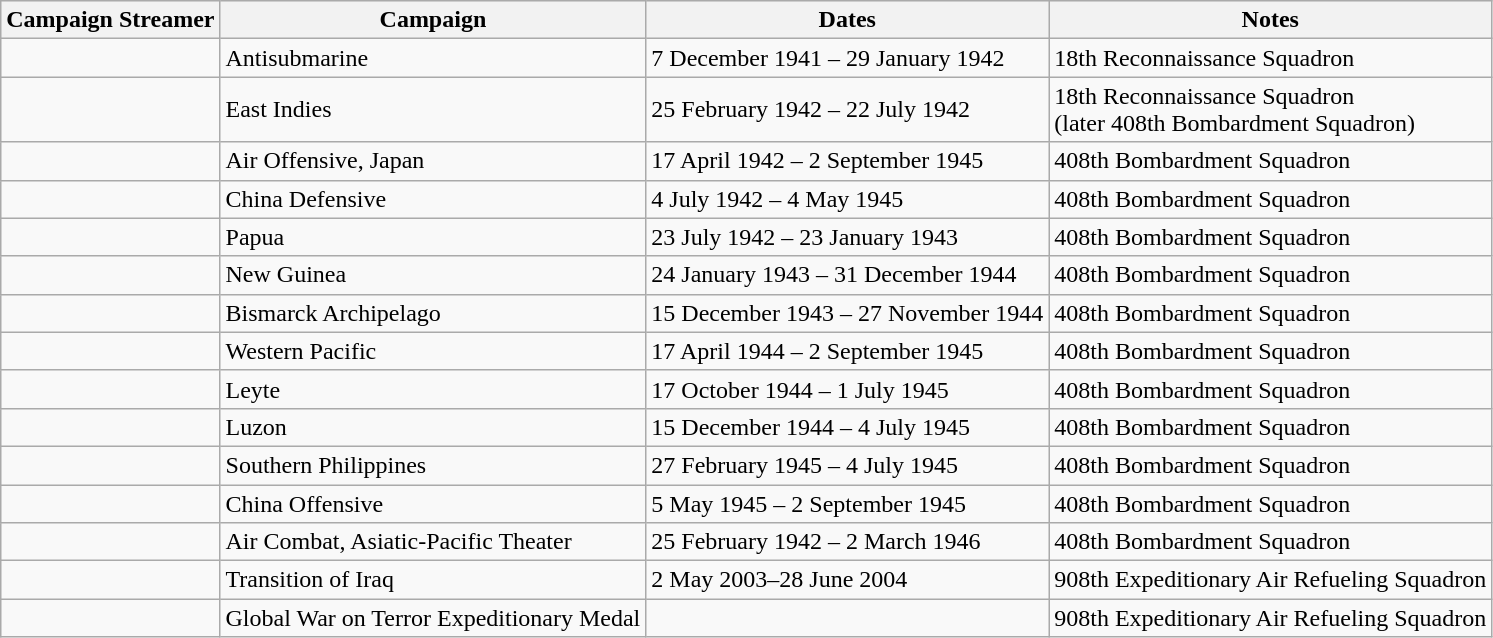<table class="wikitable">
<tr style="background:#efefef;">
<th>Campaign Streamer</th>
<th>Campaign</th>
<th>Dates</th>
<th>Notes</th>
</tr>
<tr>
<td></td>
<td>Antisubmarine</td>
<td>7 December 1941 – 29 January 1942</td>
<td>18th Reconnaissance Squadron</td>
</tr>
<tr>
<td></td>
<td>East Indies</td>
<td>25 February 1942 – 22 July 1942</td>
<td>18th Reconnaissance Squadron<br> (later 408th Bombardment Squadron)</td>
</tr>
<tr>
<td></td>
<td>Air Offensive, Japan</td>
<td>17 April 1942 – 2 September 1945</td>
<td>408th Bombardment Squadron</td>
</tr>
<tr>
<td></td>
<td>China Defensive</td>
<td>4 July 1942 – 4 May 1945</td>
<td>408th Bombardment Squadron</td>
</tr>
<tr>
<td></td>
<td>Papua</td>
<td>23 July 1942 – 23 January 1943</td>
<td>408th Bombardment Squadron</td>
</tr>
<tr>
<td></td>
<td>New Guinea</td>
<td>24 January 1943 – 31 December 1944</td>
<td>408th Bombardment Squadron</td>
</tr>
<tr>
<td></td>
<td>Bismarck Archipelago</td>
<td>15 December 1943 – 27 November 1944</td>
<td>408th Bombardment Squadron</td>
</tr>
<tr>
<td></td>
<td>Western Pacific</td>
<td>17 April 1944 – 2 September 1945</td>
<td>408th Bombardment Squadron</td>
</tr>
<tr>
<td></td>
<td>Leyte</td>
<td>17 October 1944 – 1 July 1945</td>
<td>408th Bombardment Squadron</td>
</tr>
<tr>
<td></td>
<td>Luzon</td>
<td>15 December 1944 – 4 July 1945</td>
<td>408th Bombardment Squadron</td>
</tr>
<tr>
<td></td>
<td>Southern Philippines</td>
<td>27 February 1945 – 4 July 1945</td>
<td>408th Bombardment Squadron</td>
</tr>
<tr>
<td></td>
<td>China Offensive</td>
<td>5 May 1945 – 2 September 1945</td>
<td>408th Bombardment Squadron</td>
</tr>
<tr>
<td></td>
<td>Air Combat, Asiatic-Pacific Theater</td>
<td>25 February 1942 – 2 March 1946</td>
<td>408th Bombardment Squadron</td>
</tr>
<tr>
<td></td>
<td>Transition of Iraq</td>
<td>2 May 2003–28 June 2004</td>
<td>908th Expeditionary Air Refueling Squadron</td>
</tr>
<tr>
<td></td>
<td>Global War on Terror Expeditionary Medal</td>
<td></td>
<td>908th Expeditionary Air Refueling Squadron</td>
</tr>
</table>
